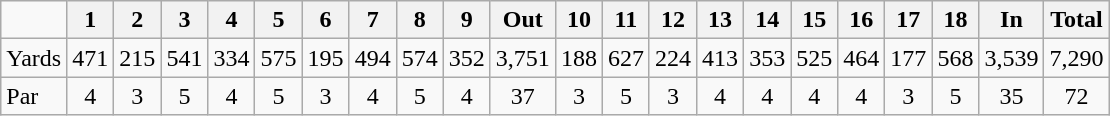<table class=wikitable>
<tr>
<td></td>
<th>1</th>
<th>2</th>
<th>3</th>
<th>4</th>
<th>5</th>
<th>6</th>
<th>7</th>
<th>8</th>
<th>9</th>
<th>Out</th>
<th>10</th>
<th>11</th>
<th>12</th>
<th>13</th>
<th>14</th>
<th>15</th>
<th>16</th>
<th>17</th>
<th>18</th>
<th>In</th>
<th>Total</th>
</tr>
<tr>
<td>Yards</td>
<td align="center">471</td>
<td align="center">215</td>
<td align="center">541</td>
<td align="center">334</td>
<td align="center">575</td>
<td align="center">195</td>
<td align="center">494</td>
<td align="center">574</td>
<td align="center">352</td>
<td align="center">3,751</td>
<td align="center">188</td>
<td align="center">627</td>
<td align="center">224</td>
<td align="center">413</td>
<td align="center">353</td>
<td align="center">525</td>
<td align="center">464</td>
<td align="center">177</td>
<td align="center">568</td>
<td align="center">3,539</td>
<td align="center">7,290</td>
</tr>
<tr>
<td>Par</td>
<td align="center">4</td>
<td align="center">3</td>
<td align="center">5</td>
<td align="center">4</td>
<td align="center">5</td>
<td align="center">3</td>
<td align="center">4</td>
<td align="center">5</td>
<td align="center">4</td>
<td align="center">37</td>
<td align="center">3</td>
<td align="center">5</td>
<td align="center">3</td>
<td align="center">4</td>
<td align="center">4</td>
<td align="center">4</td>
<td align="center">4</td>
<td align="center">3</td>
<td align="center">5</td>
<td align="center">35</td>
<td align="center">72</td>
</tr>
</table>
